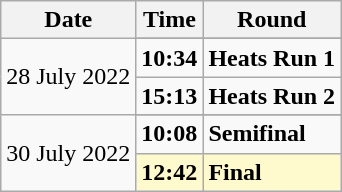<table class="wikitable">
<tr>
<th>Date</th>
<th>Time</th>
<th>Round</th>
</tr>
<tr>
<td rowspan=3>28 July 2022</td>
</tr>
<tr>
<td><strong>10:34</strong></td>
<td><strong>Heats Run 1</strong></td>
</tr>
<tr>
<td><strong>15:13</strong></td>
<td><strong>Heats Run 2</strong></td>
</tr>
<tr>
<td rowspan=3>30 July 2022</td>
</tr>
<tr>
<td><strong>10:08</strong></td>
<td><strong>Semifinal</strong></td>
</tr>
<tr style=background:lemonchiffon>
<td><strong>12:42</strong></td>
<td><strong>Final</strong></td>
</tr>
</table>
